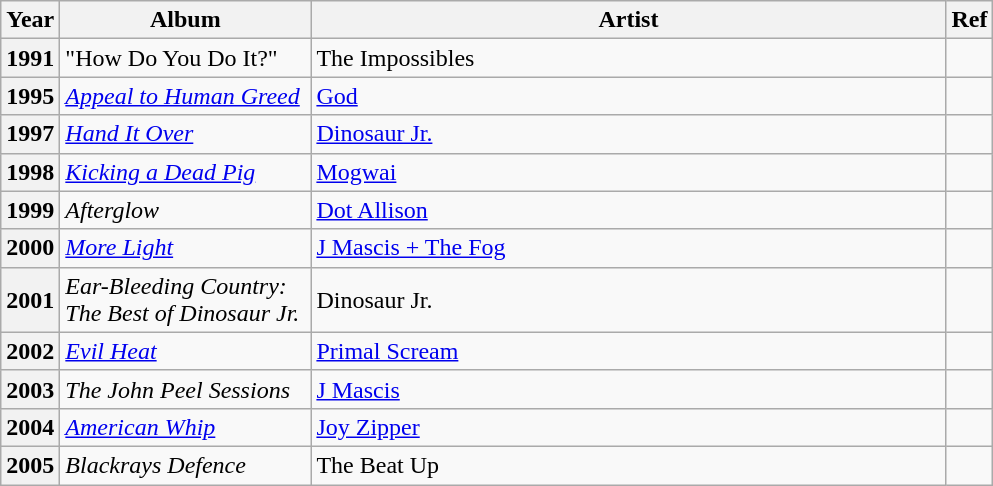<table class="wikitable plainrowheaders" style="text-align:left">
<tr>
<th scope="col" style="width:2em">Year</th>
<th scope="col" style="width:10em">Album</th>
<th scope="col" style="width:26em">Artist</th>
<th scope="col">Ref</th>
</tr>
<tr>
<th scope="row">1991</th>
<td>"How Do You Do It?"</td>
<td>The Impossibles</td>
<td style="text-align:center"></td>
</tr>
<tr>
<th scope="row">1995</th>
<td><em><a href='#'>Appeal to Human Greed</a></em></td>
<td><a href='#'>God</a></td>
<td style="text-align:center"></td>
</tr>
<tr>
<th scope="row">1997</th>
<td><em><a href='#'>Hand It Over</a></em></td>
<td><a href='#'>Dinosaur Jr.</a></td>
<td style="text-align:center"></td>
</tr>
<tr>
<th scope="row">1998</th>
<td><em><a href='#'>Kicking a Dead Pig</a></em></td>
<td><a href='#'>Mogwai</a></td>
<td style="text-align:center"></td>
</tr>
<tr>
<th scope="row">1999</th>
<td><em>Afterglow</em></td>
<td><a href='#'>Dot Allison</a></td>
<td style="text-align:center"></td>
</tr>
<tr>
<th scope="row">2000</th>
<td><em><a href='#'>More Light</a></em></td>
<td><a href='#'>J Mascis + The Fog</a></td>
<td style="text-align:center"></td>
</tr>
<tr>
<th scope="row">2001</th>
<td><em>Ear-Bleeding Country: The Best of Dinosaur Jr.</em></td>
<td>Dinosaur Jr.</td>
<td style="text-align:center"></td>
</tr>
<tr>
<th scope="row">2002</th>
<td><em><a href='#'>Evil Heat</a></em></td>
<td><a href='#'>Primal Scream</a></td>
<td style="text-align:center"></td>
</tr>
<tr>
<th scope="row">2003</th>
<td><em>The John Peel Sessions</em></td>
<td><a href='#'>J Mascis</a></td>
<td style="text-align:center"></td>
</tr>
<tr>
<th scope="row">2004</th>
<td><em><a href='#'>American Whip</a></em></td>
<td><a href='#'>Joy Zipper</a></td>
<td style="text-align:center"></td>
</tr>
<tr>
<th scope="row">2005</th>
<td><em>Blackrays Defence</em></td>
<td>The Beat Up</td>
<td style="text-align:center"></td>
</tr>
</table>
